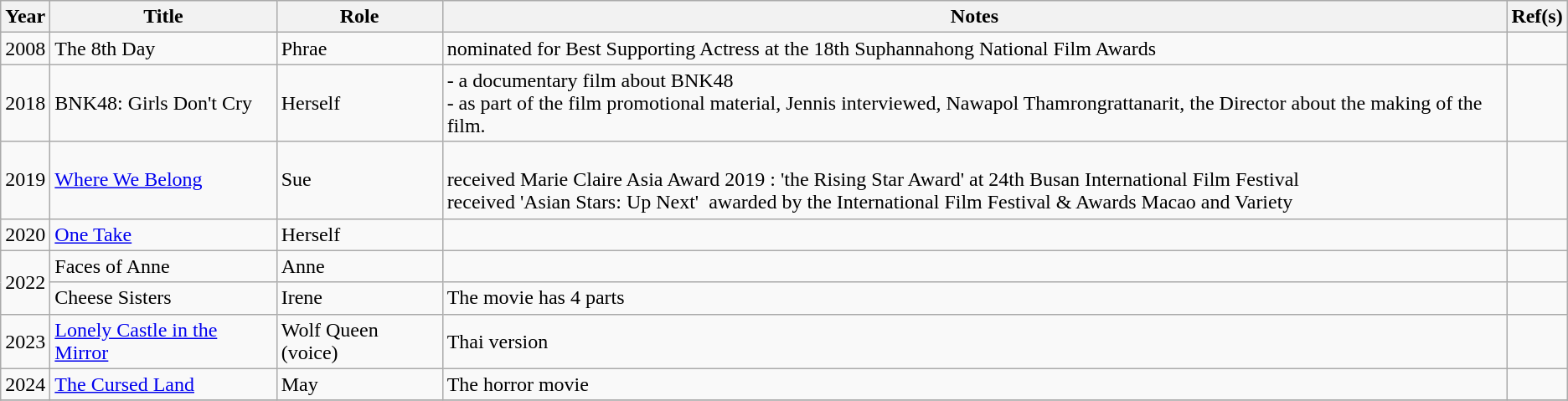<table class="wikitable sortable">
<tr>
<th>Year</th>
<th>Title</th>
<th>Role</th>
<th>Notes</th>
<th>Ref(s)</th>
</tr>
<tr>
<td>2008</td>
<td>The 8th Day</td>
<td>Phrae</td>
<td>nominated for Best Supporting Actress at the 18th Suphannahong National Film Awards</td>
<td></td>
</tr>
<tr>
<td>2018</td>
<td>BNK48: Girls Don't Cry</td>
<td>Herself</td>
<td>- a documentary film about BNK48<br>- as part of the film promotional material, Jennis interviewed, Nawapol Thamrongrattanarit, the Director about the making of the film.</td>
<td></td>
</tr>
<tr>
<td>2019</td>
<td><a href='#'>Where We Belong</a></td>
<td>Sue</td>
<td><br>received Marie Claire Asia Award 2019 : 'the Rising Star Award' at 24th Busan International Film Festival<br>received 'Asian Stars: Up Next'  awarded by the International Film Festival & Awards Macao and Variety</td>
<td></td>
</tr>
<tr>
<td>2020</td>
<td><a href='#'>One Take</a></td>
<td>Herself</td>
<td></td>
<td></td>
</tr>
<tr>
<td rowspan="2">2022</td>
<td>Faces of Anne</td>
<td>Anne</td>
<td></td>
<td></td>
</tr>
<tr>
<td>Cheese Sisters</td>
<td>Irene</td>
<td>The movie has 4 parts</td>
<td></td>
</tr>
<tr>
<td>2023</td>
<td><a href='#'>Lonely Castle in the Mirror</a></td>
<td>Wolf Queen (voice)</td>
<td>Thai version</td>
<td></td>
</tr>
<tr>
<td>2024</td>
<td><a href='#'>The Cursed Land</a></td>
<td>May</td>
<td>The horror movie</td>
<td></td>
</tr>
<tr>
</tr>
</table>
